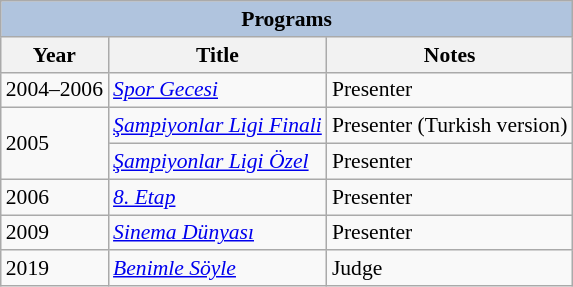<table class="wikitable" style="font-size: 90%;">
<tr>
<th colspan="3" style="background: LightSteelBlue;">Programs</th>
</tr>
<tr>
<th>Year</th>
<th>Title</th>
<th>Notes</th>
</tr>
<tr>
<td>2004–2006</td>
<td><em><a href='#'>Spor Gecesi</a></em></td>
<td>Presenter</td>
</tr>
<tr>
<td rowspan="2">2005</td>
<td><em><a href='#'>Şampiyonlar Ligi Finali</a></em></td>
<td>Presenter (Turkish version)</td>
</tr>
<tr>
<td><em><a href='#'>Şampiyonlar Ligi Özel</a></em></td>
<td>Presenter</td>
</tr>
<tr>
<td>2006</td>
<td><em><a href='#'>8. Etap</a></em></td>
<td>Presenter</td>
</tr>
<tr>
<td>2009</td>
<td><em><a href='#'>Sinema Dünyası</a></em></td>
<td>Presenter</td>
</tr>
<tr>
<td>2019</td>
<td><em><a href='#'>Benimle Söyle</a></em></td>
<td>Judge</td>
</tr>
</table>
